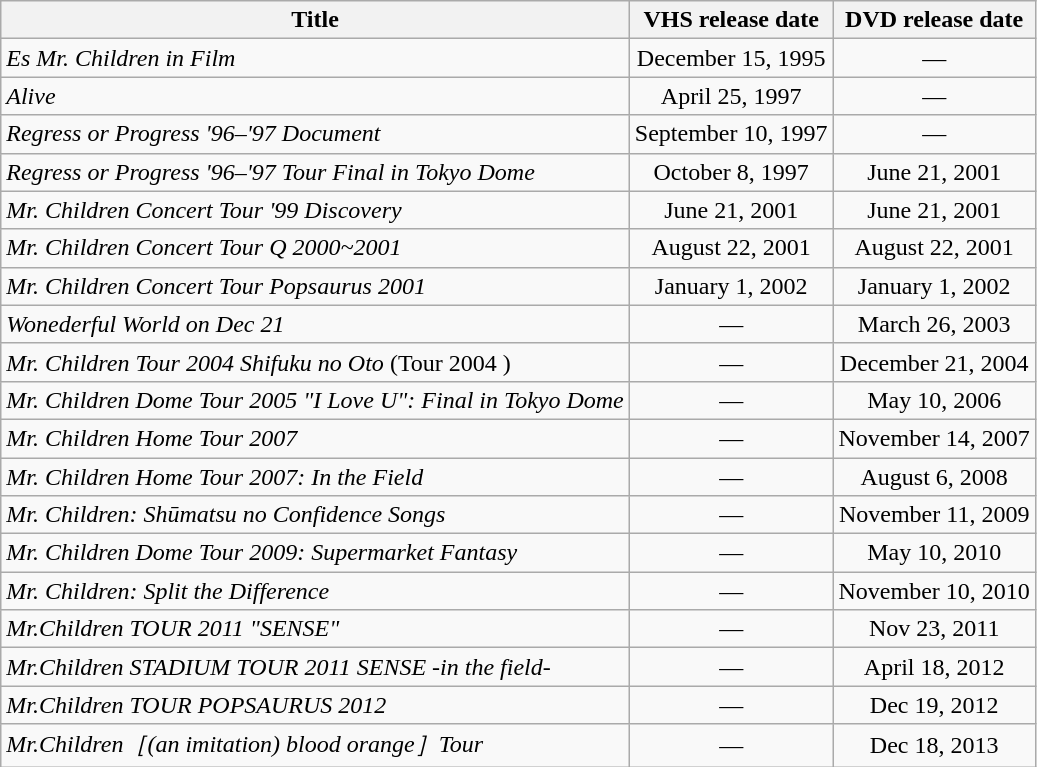<table class="wikitable" style="text-align:center">
<tr>
<th>Title</th>
<th>VHS release date</th>
<th>DVD release date</th>
</tr>
<tr>
<td align="left"><em>Es Mr. Children in Film</em></td>
<td>December 15, 1995</td>
<td>—</td>
</tr>
<tr>
<td align="left"><em>Alive</em></td>
<td>April 25, 1997</td>
<td>—</td>
</tr>
<tr>
<td align="left"><em>Regress or Progress '96–'97 Document</em></td>
<td>September 10, 1997</td>
<td>—</td>
</tr>
<tr>
<td align="left"><em>Regress or Progress '96–'97 Tour Final in Tokyo Dome</em></td>
<td>October 8, 1997</td>
<td>June 21, 2001</td>
</tr>
<tr>
<td align="left"><em>Mr. Children Concert Tour '99 Discovery</em></td>
<td>June 21, 2001</td>
<td>June 21, 2001</td>
</tr>
<tr>
<td align="left"><em>Mr. Children Concert Tour Q 2000~2001</em></td>
<td>August 22, 2001</td>
<td>August 22, 2001</td>
</tr>
<tr>
<td align="left"><em>Mr. Children Concert Tour Popsaurus 2001</em></td>
<td>January 1, 2002</td>
<td>January 1, 2002</td>
</tr>
<tr>
<td align="left"><em>Wonederful World on Dec 21</em></td>
<td>—</td>
<td>March 26, 2003</td>
</tr>
<tr>
<td align="left"><em>Mr. Children Tour 2004 Shifuku no Oto</em> (Tour 2004 )</td>
<td>—</td>
<td>December 21, 2004</td>
</tr>
<tr>
<td align="left"><em>Mr. Children Dome Tour 2005 "I Love U": Final in Tokyo Dome</em></td>
<td>—</td>
<td>May 10, 2006</td>
</tr>
<tr>
<td align="left"><em>Mr. Children Home Tour 2007</em></td>
<td>—</td>
<td>November 14, 2007</td>
</tr>
<tr>
<td align="left"><em>Mr. Children Home Tour 2007: In the Field</em></td>
<td>—</td>
<td>August 6, 2008</td>
</tr>
<tr>
<td align="left"><em>Mr. Children: Shūmatsu no Confidence Songs</em></td>
<td>—</td>
<td>November 11, 2009</td>
</tr>
<tr>
<td align="left"><em>Mr. Children Dome Tour 2009: Supermarket Fantasy</em></td>
<td>—</td>
<td>May 10, 2010</td>
</tr>
<tr>
<td align="left"><em>Mr. Children: Split the Difference</em></td>
<td>—</td>
<td>November 10, 2010</td>
</tr>
<tr>
<td align="left"><em>Mr.Children TOUR 2011 "SENSE"</em></td>
<td>—</td>
<td>Nov 23, 2011</td>
</tr>
<tr>
<td align="left"><em>Mr.Children STADIUM TOUR 2011 SENSE -in the field-</em></td>
<td>—</td>
<td>April 18, 2012</td>
</tr>
<tr>
<td align="left"><em>Mr.Children TOUR POPSAURUS 2012</em></td>
<td>—</td>
<td>Dec 19, 2012</td>
</tr>
<tr>
<td align="left"><em>Mr.Children［(an imitation) blood orange］Tour</em></td>
<td>—</td>
<td>Dec 18, 2013</td>
</tr>
</table>
